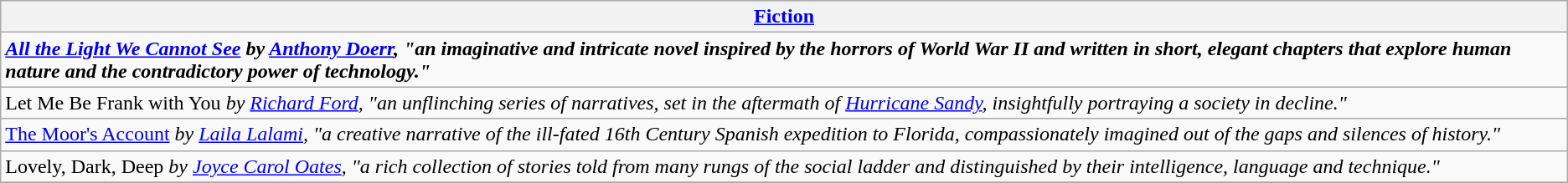<table class="wikitable" style="float:left; float:none;">
<tr>
<th><a href='#'>Fiction</a></th>
</tr>
<tr>
<td><strong><em><a href='#'>All the Light We Cannot See</a><em> by <a href='#'>Anthony Doerr</a><strong>, "an imaginative and intricate novel inspired by the horrors of World War II and written in short, elegant chapters that explore human nature and the contradictory power of technology."</td>
</tr>
<tr>
<td></em>Let Me Be Frank with You<em> by <a href='#'>Richard Ford</a>, "an unflinching series of narratives, set in the aftermath of <a href='#'>Hurricane Sandy</a>, insightfully portraying a society in decline."</td>
</tr>
<tr>
<td></em><a href='#'>The Moor's Account</a><em> by <a href='#'>Laila Lalami</a>, "a creative narrative of the ill-fated 16th Century Spanish expedition to Florida, compassionately imagined out of the gaps and silences of history."</td>
</tr>
<tr>
<td></em>Lovely, Dark, Deep<em> by <a href='#'>Joyce Carol Oates</a>, "a rich collection of stories told from many rungs of the social ladder and distinguished by their intelligence, language and technique."</td>
</tr>
<tr>
</tr>
</table>
